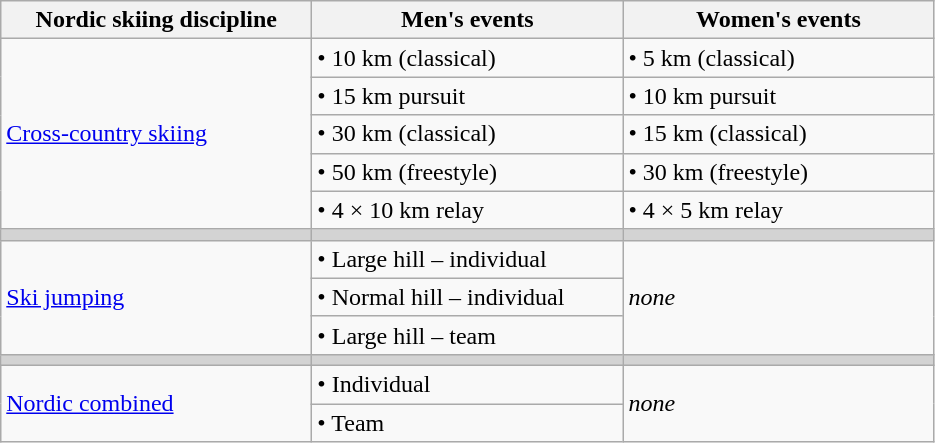<table class="wikitable">
<tr>
<th width=200!>Nordic skiing discipline</th>
<th width=200!>Men's events</th>
<th width=200!>Women's events</th>
</tr>
<tr>
<td rowspan=5><a href='#'>Cross-country skiing</a></td>
<td>• 10 km (classical)</td>
<td>• 5 km (classical)</td>
</tr>
<tr>
<td>• 15 km pursuit</td>
<td>• 10 km pursuit</td>
</tr>
<tr>
<td>• 30 km (classical)</td>
<td>• 15 km (classical)</td>
</tr>
<tr>
<td>• 50 km (freestyle)</td>
<td>• 30 km (freestyle)</td>
</tr>
<tr>
<td>• 4 × 10 km relay</td>
<td>• 4 × 5 km relay</td>
</tr>
<tr bgcolor=lightgray>
<td></td>
<td></td>
<td></td>
</tr>
<tr>
<td rowspan=3><a href='#'>Ski jumping</a></td>
<td>• Large hill – individual</td>
<td rowspan=3><em>none</em></td>
</tr>
<tr>
<td>• Normal hill – individual</td>
</tr>
<tr>
<td>• Large hill – team</td>
</tr>
<tr bgcolor=lightgray>
<td></td>
<td></td>
<td></td>
</tr>
<tr>
<td rowspan=2><a href='#'>Nordic combined</a></td>
<td>• Individual</td>
<td rowspan=2><em>none</em></td>
</tr>
<tr>
<td>• Team</td>
</tr>
</table>
